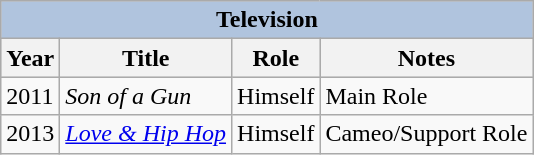<table class="wikitable">
<tr style="background:#ccc; text-align:center;">
<th colspan="4" style="background: LightSteelBlue;">Television</th>
</tr>
<tr style="background:#ccc; text-align:center;">
<th>Year</th>
<th>Title</th>
<th>Role</th>
<th>Notes</th>
</tr>
<tr>
<td>2011</td>
<td><em>Son of a Gun</em></td>
<td>Himself</td>
<td>Main Role</td>
</tr>
<tr>
<td>2013</td>
<td><em><a href='#'>Love & Hip Hop</a></em></td>
<td>Himself</td>
<td>Cameo/Support Role</td>
</tr>
</table>
